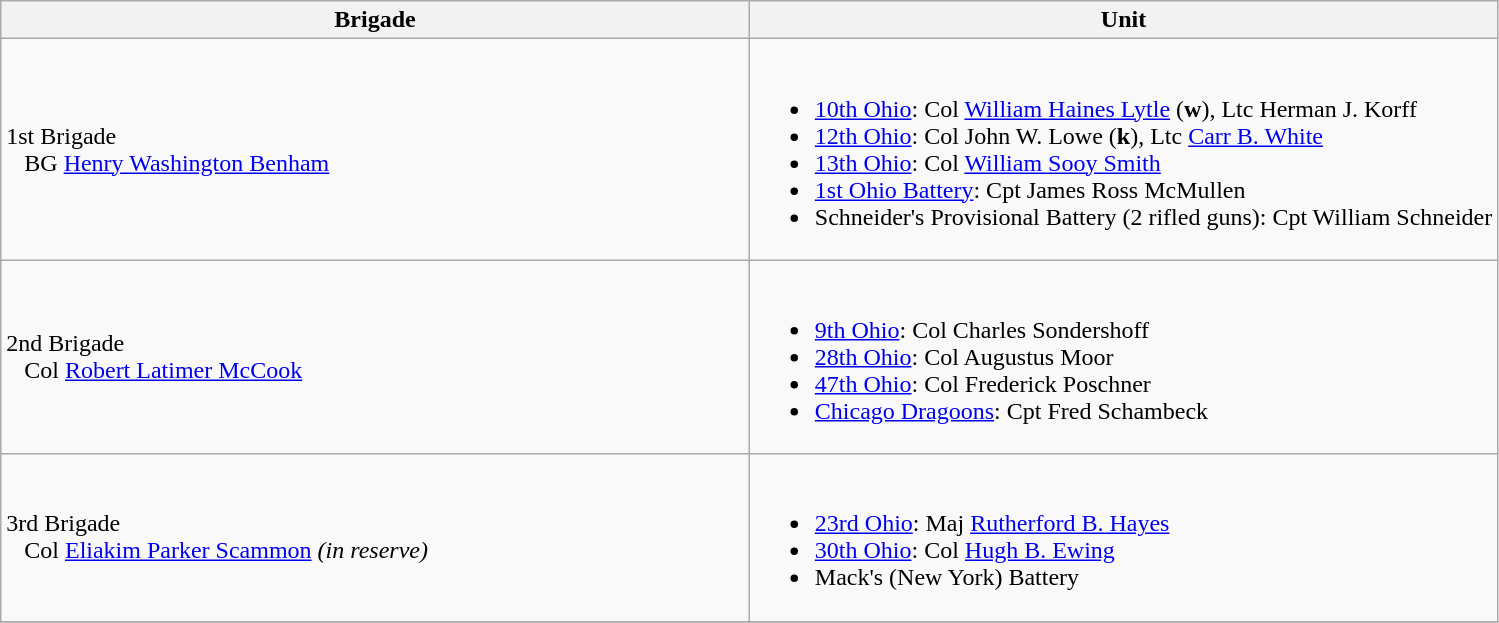<table class="wikitable">
<tr>
<th width=50%>Brigade</th>
<th width=50%>Unit</th>
</tr>
<tr>
<td>1st Brigade<br>  
BG <a href='#'>Henry Washington Benham</a></td>
<td><br><ul><li><a href='#'>10th Ohio</a>: Col <a href='#'>William Haines Lytle</a> (<strong>w</strong>), Ltc Herman J. Korff</li><li><a href='#'>12th Ohio</a>: Col John W. Lowe (<strong>k</strong>), Ltc <a href='#'>Carr B. White</a></li><li><a href='#'>13th Ohio</a>: Col <a href='#'>William Sooy Smith</a></li><li><a href='#'>1st Ohio Battery</a>: Cpt James Ross McMullen</li><li>Schneider's Provisional Battery (2 rifled guns): Cpt William Schneider</li></ul></td>
</tr>
<tr>
<td>2nd Brigade<br>  
Col <a href='#'>Robert Latimer McCook</a></td>
<td><br><ul><li><a href='#'>9th Ohio</a>: Col Charles Sondershoff</li><li><a href='#'>28th Ohio</a>: Col Augustus Moor</li><li><a href='#'>47th Ohio</a>: Col Frederick Poschner</li><li><a href='#'>Chicago Dragoons</a>: Cpt Fred Schambeck</li></ul></td>
</tr>
<tr>
<td>3rd Brigade<br>  
Col <a href='#'>Eliakim Parker Scammon</a> <em>(in reserve)</em></td>
<td><br><ul><li><a href='#'>23rd Ohio</a>: Maj <a href='#'>Rutherford B. Hayes</a></li><li><a href='#'>30th Ohio</a>: Col <a href='#'>Hugh B. Ewing</a></li><li>Mack's (New York) Battery</li></ul></td>
</tr>
<tr>
</tr>
</table>
